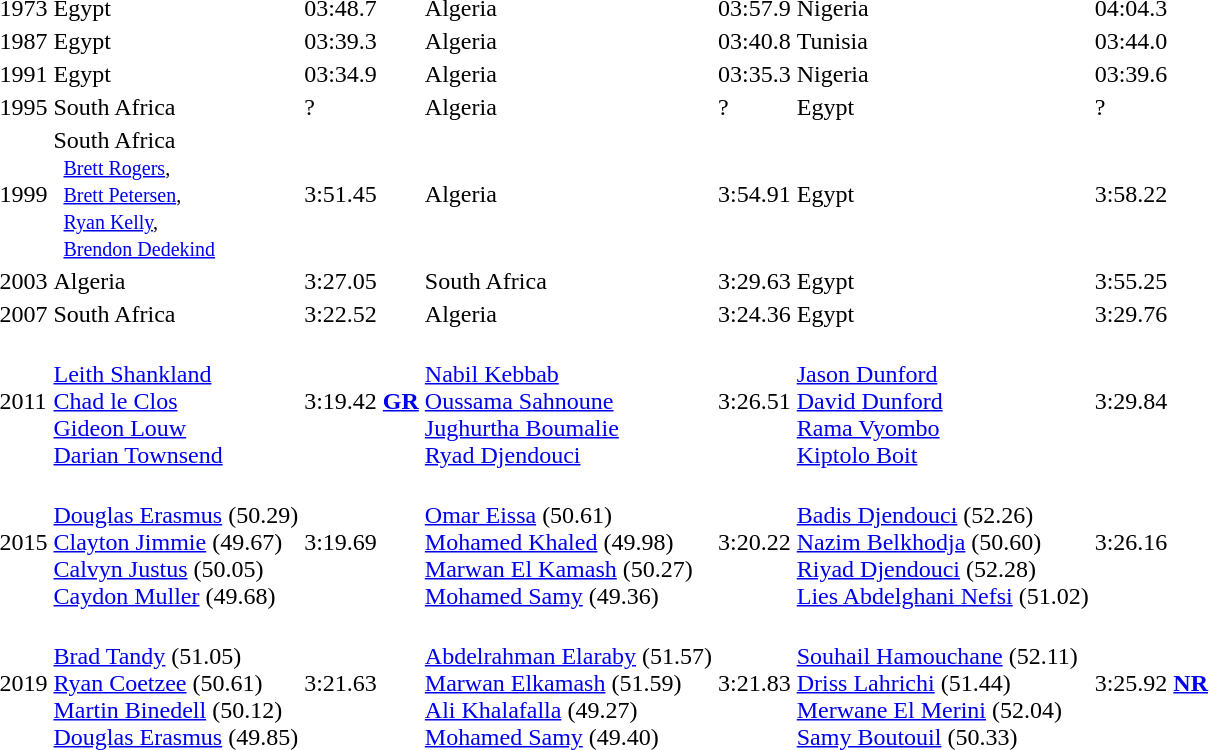<table>
<tr>
<td>1973</td>
<td> Egypt</td>
<td>03:48.7</td>
<td> Algeria</td>
<td>03:57.9</td>
<td> Nigeria</td>
<td>04:04.3</td>
</tr>
<tr>
<td>1987</td>
<td> Egypt</td>
<td>03:39.3</td>
<td> Algeria</td>
<td>03:40.8</td>
<td> Tunisia</td>
<td>03:44.0</td>
</tr>
<tr>
<td>1991</td>
<td> Egypt</td>
<td>03:34.9</td>
<td> Algeria</td>
<td>03:35.3</td>
<td> Nigeria</td>
<td>03:39.6</td>
</tr>
<tr>
<td>1995</td>
<td> South Africa</td>
<td>?</td>
<td> Algeria</td>
<td>?</td>
<td> Egypt</td>
<td>?</td>
</tr>
<tr>
<td>1999</td>
<td> South Africa <small><br>  <a href='#'>Brett Rogers</a>, <br>  <a href='#'>Brett Petersen</a>, <br>  <a href='#'>Ryan Kelly</a>, <br>  <a href='#'>Brendon Dedekind</a> </small></td>
<td>3:51.45</td>
<td> Algeria</td>
<td>3:54.91</td>
<td> Egypt</td>
<td>3:58.22</td>
</tr>
<tr>
<td>2003</td>
<td> Algeria</td>
<td>3:27.05</td>
<td> South Africa</td>
<td>3:29.63</td>
<td> Egypt</td>
<td>3:55.25</td>
</tr>
<tr>
<td>2007</td>
<td> South Africa</td>
<td>3:22.52</td>
<td> Algeria</td>
<td>3:24.36</td>
<td> Egypt</td>
<td>3:29.76</td>
</tr>
<tr>
<td>2011</td>
<td> <br><a href='#'>Leith Shankland</a><br><a href='#'>Chad le Clos</a> <br><a href='#'>Gideon Louw</a><br><a href='#'>Darian Townsend</a></td>
<td>3:19.42 <strong><a href='#'>GR</a></strong></td>
<td> <br><a href='#'>Nabil Kebbab</a><br><a href='#'>Oussama Sahnoune</a> <br><a href='#'>Jughurtha Boumalie</a><br><a href='#'>Ryad Djendouci</a></td>
<td>3:26.51</td>
<td> <br><a href='#'>Jason Dunford</a><br><a href='#'>David Dunford</a> <br><a href='#'>Rama Vyombo</a><br><a href='#'>Kiptolo Boit</a></td>
<td>3:29.84</td>
</tr>
<tr>
<td>2015<br></td>
<td><br><a href='#'>Douglas Erasmus</a> (50.29)<br><a href='#'>Clayton Jimmie</a> (49.67)<br><a href='#'>Calvyn Justus</a> (50.05)<br><a href='#'>Caydon Muller</a> (49.68)</td>
<td>3:19.69</td>
<td><br><a href='#'>Omar Eissa</a> (50.61)<br><a href='#'>Mohamed Khaled</a> (49.98)<br><a href='#'>Marwan El Kamash</a> (50.27)<br><a href='#'>Mohamed Samy</a> (49.36)</td>
<td>3:20.22</td>
<td><br><a href='#'>Badis Djendouci</a> (52.26)<br><a href='#'>Nazim Belkhodja</a> (50.60)<br><a href='#'>Riyad Djendouci</a> (52.28)<br><a href='#'>Lies Abdelghani Nefsi</a> (51.02)</td>
<td>3:26.16</td>
</tr>
<tr>
<td>2019<br></td>
<td><br><a href='#'>Brad Tandy</a> (51.05)<br><a href='#'>Ryan Coetzee</a> (50.61)<br><a href='#'>Martin Binedell</a> (50.12)<br><a href='#'>Douglas Erasmus</a> (49.85)</td>
<td>3:21.63</td>
<td><br><a href='#'>Abdelrahman Elaraby</a> (51.57)<br><a href='#'>Marwan Elkamash</a> (51.59)<br><a href='#'>Ali Khalafalla</a> (49.27)<br><a href='#'>Mohamed Samy</a> (49.40)</td>
<td>3:21.83</td>
<td><br><a href='#'>Souhail Hamouchane</a> (52.11)<br><a href='#'>Driss Lahrichi</a> (51.44)<br><a href='#'>Merwane El Merini</a> (52.04)<br><a href='#'>Samy Boutouil</a> (50.33)</td>
<td>3:25.92 <strong><a href='#'>NR</a></strong></td>
</tr>
</table>
